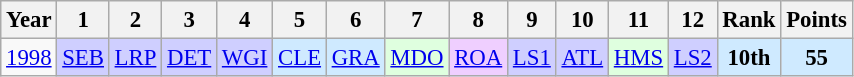<table class="wikitable" style="text-align:center; font-size:95%">
<tr>
<th>Year</th>
<th>1</th>
<th>2</th>
<th>3</th>
<th>4</th>
<th>5</th>
<th>6</th>
<th>7</th>
<th>8</th>
<th>9</th>
<th>10</th>
<th>11</th>
<th>12</th>
<th>Rank</th>
<th>Points</th>
</tr>
<tr>
<td><a href='#'>1998</a></td>
<td style="background:#CFCFFF;"><a href='#'>SEB</a><br></td>
<td style="background:#CFCFFF;"><a href='#'>LRP</a><br></td>
<td style="background:#CFCFFF;"><a href='#'>DET</a><br></td>
<td style="background:#CFCFFF;"><a href='#'>WGI</a><br></td>
<td style="background:#CFEAFF;"><a href='#'>CLE</a><br></td>
<td style="background:#CFEAFF;"><a href='#'>GRA</a><br></td>
<td style="background:#DFFFDF;"><a href='#'>MDO</a><br></td>
<td style="background:#EFCFFF;"><a href='#'>ROA</a><br></td>
<td style="background:#CFCFFF;"><a href='#'>LS1</a><br></td>
<td style="background:#CFCFFF;"><a href='#'>ATL</a><br></td>
<td style="background:#DFFFDF;"><a href='#'>HMS</a><br></td>
<td style="background:#CFCFFF;"><a href='#'>LS2</a><br></td>
<td style="background:#CFEAFF;"><strong>10th</strong></td>
<td style="background:#CFEAFF;"><strong>55</strong></td>
</tr>
</table>
